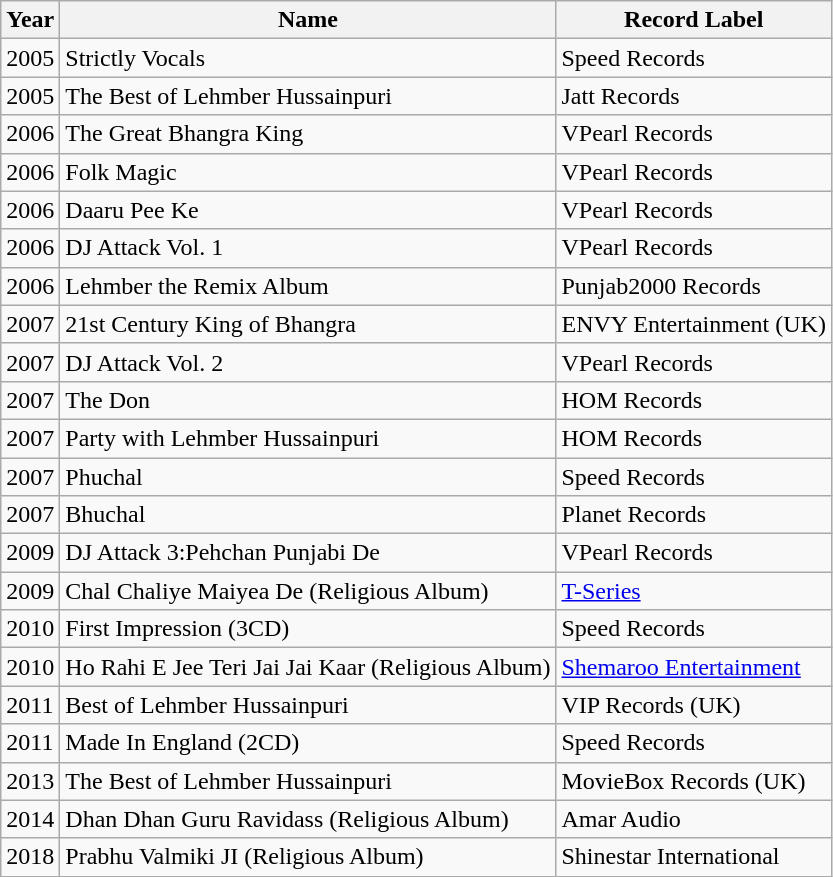<table class="wikitable">
<tr>
<th>Year</th>
<th>Name</th>
<th>Record Label</th>
</tr>
<tr>
<td>2005</td>
<td>Strictly Vocals</td>
<td>Speed Records</td>
</tr>
<tr>
<td>2005</td>
<td>The Best of Lehmber Hussainpuri</td>
<td>Jatt Records</td>
</tr>
<tr>
<td>2006</td>
<td>The Great Bhangra King</td>
<td>VPearl Records</td>
</tr>
<tr>
<td>2006</td>
<td>Folk Magic</td>
<td>VPearl Records</td>
</tr>
<tr>
<td>2006</td>
<td>Daaru Pee Ke</td>
<td>VPearl Records</td>
</tr>
<tr>
<td>2006</td>
<td>DJ Attack Vol. 1</td>
<td>VPearl Records</td>
</tr>
<tr>
<td>2006</td>
<td>Lehmber the Remix Album</td>
<td>Punjab2000 Records</td>
</tr>
<tr>
<td>2007</td>
<td>21st Century King of Bhangra</td>
<td>ENVY Entertainment (UK)</td>
</tr>
<tr>
<td>2007</td>
<td>DJ Attack Vol. 2</td>
<td>VPearl Records</td>
</tr>
<tr>
<td>2007</td>
<td>The Don</td>
<td>HOM Records</td>
</tr>
<tr>
<td>2007</td>
<td>Party with Lehmber Hussainpuri</td>
<td>HOM Records</td>
</tr>
<tr>
<td>2007</td>
<td>Phuchal</td>
<td>Speed Records</td>
</tr>
<tr>
<td>2007</td>
<td>Bhuchal</td>
<td>Planet Records</td>
</tr>
<tr>
<td>2009</td>
<td>DJ Attack 3:Pehchan Punjabi De</td>
<td>VPearl Records</td>
</tr>
<tr>
<td>2009</td>
<td>Chal Chaliye Maiyea De (Religious Album)</td>
<td><a href='#'>T-Series</a></td>
</tr>
<tr>
<td>2010</td>
<td>First Impression (3CD)</td>
<td>Speed Records</td>
</tr>
<tr>
<td>2010</td>
<td>Ho Rahi E Jee Teri Jai Jai Kaar (Religious Album)</td>
<td><a href='#'>Shemaroo Entertainment</a></td>
</tr>
<tr>
<td>2011</td>
<td>Best of Lehmber Hussainpuri</td>
<td>VIP Records (UK)</td>
</tr>
<tr>
<td>2011</td>
<td>Made In England (2CD)</td>
<td>Speed Records</td>
</tr>
<tr>
<td>2013</td>
<td>The Best of Lehmber Hussainpuri</td>
<td>MovieBox Records (UK)</td>
</tr>
<tr>
<td>2014</td>
<td>Dhan Dhan Guru Ravidass (Religious Album)</td>
<td>Amar Audio</td>
</tr>
<tr>
<td>2018</td>
<td>Prabhu Valmiki JI (Religious Album)</td>
<td>Shinestar International</td>
</tr>
</table>
